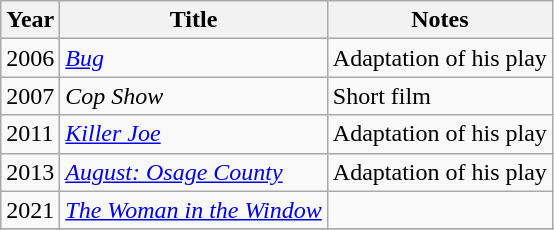<table class = "wikitable sortable">
<tr>
<th>Year</th>
<th>Title</th>
<th>Notes</th>
</tr>
<tr>
<td>2006</td>
<td><em><a href='#'>Bug</a></em></td>
<td>Adaptation of his play</td>
</tr>
<tr>
<td>2007</td>
<td><em>Cop Show</em></td>
<td>Short film</td>
</tr>
<tr>
<td>2011</td>
<td><em><a href='#'>Killer Joe</a></em></td>
<td>Adaptation of his play</td>
</tr>
<tr>
<td>2013</td>
<td><em><a href='#'>August: Osage County</a></em></td>
<td>Adaptation of his play</td>
</tr>
<tr>
<td>2021</td>
<td><em><a href='#'>The Woman in the Window</a></em></td>
<td></td>
</tr>
<tr>
</tr>
</table>
